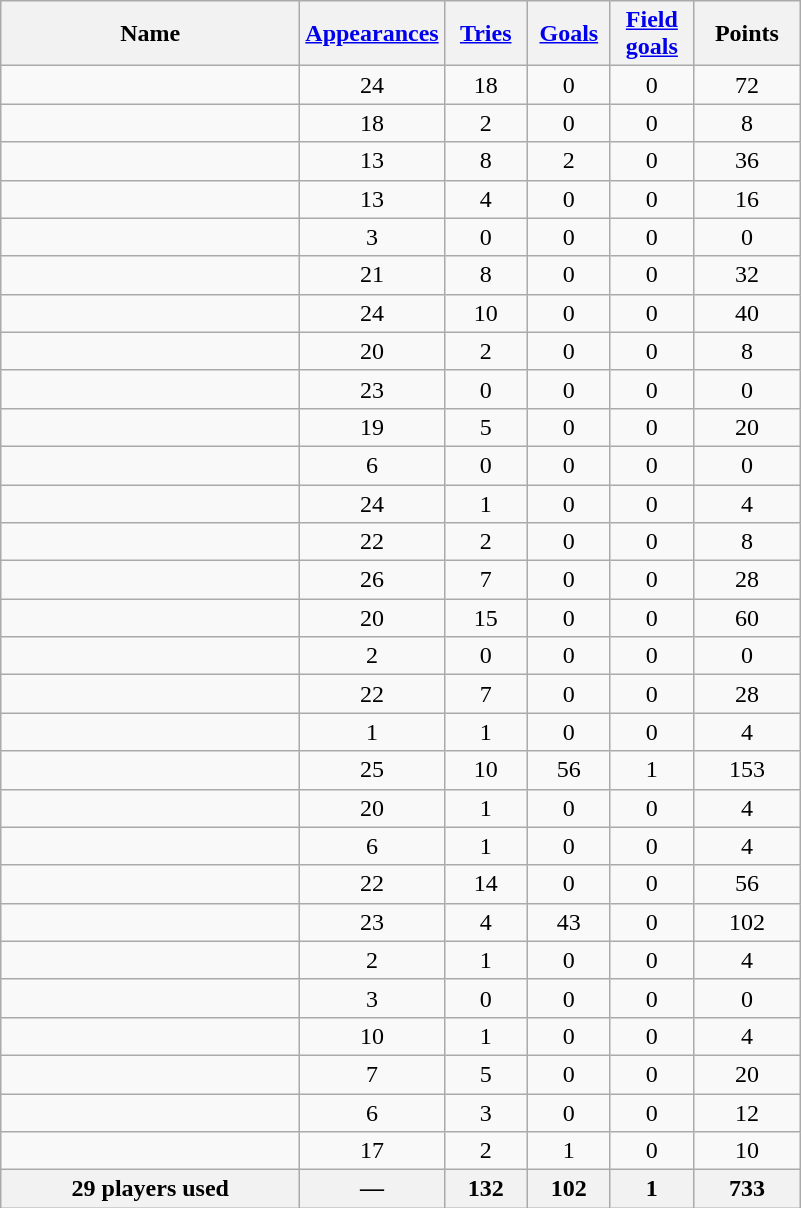<table class="wikitable sortable" style="text-align: center;">
<tr>
<th style="width:12em">Name</th>
<th><a href='#'>Appearances</a></th>
<th style="width:3em"><a href='#'>Tries</a></th>
<th style="width:3em"><a href='#'>Goals</a></th>
<th style="width:3em"><a href='#'>Field goals</a></th>
<th style="width:4em">Points</th>
</tr>
<tr>
<td style="text-align:left;"></td>
<td>24</td>
<td>18</td>
<td>0</td>
<td>0</td>
<td>72</td>
</tr>
<tr>
<td style="text-align:left;"></td>
<td>18</td>
<td>2</td>
<td>0</td>
<td>0</td>
<td>8</td>
</tr>
<tr>
<td style="text-align:left;"></td>
<td>13</td>
<td>8</td>
<td>2</td>
<td>0</td>
<td>36</td>
</tr>
<tr>
<td style="text-align:left;"></td>
<td>13</td>
<td>4</td>
<td>0</td>
<td>0</td>
<td>16</td>
</tr>
<tr>
<td style="text-align:left;"></td>
<td>3</td>
<td>0</td>
<td>0</td>
<td>0</td>
<td>0</td>
</tr>
<tr>
<td style="text-align:left;"></td>
<td>21</td>
<td>8</td>
<td>0</td>
<td>0</td>
<td>32</td>
</tr>
<tr>
<td style="text-align:left;"></td>
<td>24</td>
<td>10</td>
<td>0</td>
<td>0</td>
<td>40</td>
</tr>
<tr>
<td style="text-align:left;"></td>
<td>20</td>
<td>2</td>
<td>0</td>
<td>0</td>
<td>8</td>
</tr>
<tr>
<td style="text-align:left;"></td>
<td>23</td>
<td>0</td>
<td>0</td>
<td>0</td>
<td>0</td>
</tr>
<tr>
<td style="text-align:left;"></td>
<td>19</td>
<td>5</td>
<td>0</td>
<td>0</td>
<td>20</td>
</tr>
<tr>
<td style="text-align:left;"></td>
<td>6</td>
<td>0</td>
<td>0</td>
<td>0</td>
<td>0</td>
</tr>
<tr>
<td style="text-align:left;"></td>
<td>24</td>
<td>1</td>
<td>0</td>
<td>0</td>
<td>4</td>
</tr>
<tr>
<td style="text-align:left;"></td>
<td>22</td>
<td>2</td>
<td>0</td>
<td>0</td>
<td>8</td>
</tr>
<tr>
<td style="text-align:left;"></td>
<td>26</td>
<td>7</td>
<td>0</td>
<td>0</td>
<td>28</td>
</tr>
<tr>
<td style="text-align:left;"></td>
<td>20</td>
<td>15</td>
<td>0</td>
<td>0</td>
<td>60</td>
</tr>
<tr>
<td style="text-align:left;"></td>
<td>2</td>
<td>0</td>
<td>0</td>
<td>0</td>
<td>0</td>
</tr>
<tr>
<td style="text-align:left;"></td>
<td>22</td>
<td>7</td>
<td>0</td>
<td>0</td>
<td>28</td>
</tr>
<tr>
<td style="text-align:left;"></td>
<td>1</td>
<td>1</td>
<td>0</td>
<td>0</td>
<td>4</td>
</tr>
<tr>
<td style="text-align:left;"></td>
<td>25</td>
<td>10</td>
<td>56</td>
<td>1</td>
<td>153</td>
</tr>
<tr>
<td style="text-align:left;"></td>
<td>20</td>
<td>1</td>
<td>0</td>
<td>0</td>
<td>4</td>
</tr>
<tr>
<td style="text-align:left;"></td>
<td>6</td>
<td>1</td>
<td>0</td>
<td>0</td>
<td>4</td>
</tr>
<tr>
<td style="text-align:left;"></td>
<td>22</td>
<td>14</td>
<td>0</td>
<td>0</td>
<td>56</td>
</tr>
<tr>
<td style="text-align:left;"></td>
<td>23</td>
<td>4</td>
<td>43</td>
<td>0</td>
<td>102</td>
</tr>
<tr>
<td style="text-align:left;"></td>
<td>2</td>
<td>1</td>
<td>0</td>
<td>0</td>
<td>4</td>
</tr>
<tr>
<td style="text-align:left;"></td>
<td>3</td>
<td>0</td>
<td>0</td>
<td>0</td>
<td>0</td>
</tr>
<tr>
<td style="text-align:left;"></td>
<td>10</td>
<td>1</td>
<td>0</td>
<td>0</td>
<td>4</td>
</tr>
<tr>
<td style="text-align:left;"></td>
<td>7</td>
<td>5</td>
<td>0</td>
<td>0</td>
<td>20</td>
</tr>
<tr>
<td style="text-align:left;"></td>
<td>6</td>
<td>3</td>
<td>0</td>
<td>0</td>
<td>12</td>
</tr>
<tr>
<td style="text-align:left;"></td>
<td>17</td>
<td>2</td>
<td>1</td>
<td>0</td>
<td>10</td>
</tr>
<tr class="sortbottom">
<th>29 players used</th>
<th>—</th>
<th>132</th>
<th>102</th>
<th>1</th>
<th>733</th>
</tr>
</table>
